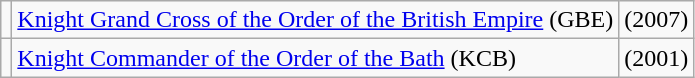<table class="wikitable">
<tr>
<td></td>
<td><a href='#'>Knight Grand Cross of the Order of the British Empire</a> (GBE)</td>
<td>(2007)</td>
</tr>
<tr>
<td></td>
<td><a href='#'>Knight Commander of the Order of the Bath</a> (KCB)</td>
<td>(2001)</td>
</tr>
</table>
